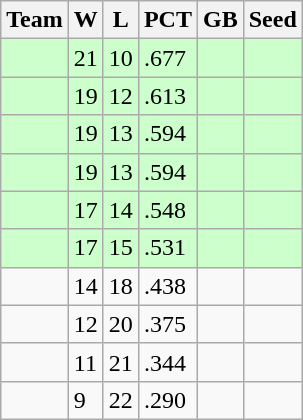<table class=wikitable>
<tr>
<th>Team</th>
<th>W</th>
<th>L</th>
<th>PCT</th>
<th>GB</th>
<th>Seed</th>
</tr>
<tr bgcolor=#ccffcc>
<td></td>
<td>21</td>
<td>10</td>
<td>.677</td>
<td></td>
<td></td>
</tr>
<tr bgcolor=#ccffcc>
<td></td>
<td>19</td>
<td>12</td>
<td>.613</td>
<td></td>
<td></td>
</tr>
<tr bgcolor=#ccffcc>
<td></td>
<td>19</td>
<td>13</td>
<td>.594</td>
<td></td>
<td></td>
</tr>
<tr bgcolor=#ccffcc>
<td></td>
<td>19</td>
<td>13</td>
<td>.594</td>
<td></td>
<td></td>
</tr>
<tr bgcolor=#ccffcc>
<td></td>
<td>17</td>
<td>14</td>
<td>.548</td>
<td></td>
<td></td>
</tr>
<tr bgcolor=#ccffcc>
<td></td>
<td>17</td>
<td>15</td>
<td>.531</td>
<td></td>
<td></td>
</tr>
<tr>
<td></td>
<td>14</td>
<td>18</td>
<td>.438</td>
<td></td>
<td></td>
</tr>
<tr>
<td></td>
<td>12</td>
<td>20</td>
<td>.375</td>
<td></td>
<td></td>
</tr>
<tr>
<td></td>
<td>11</td>
<td>21</td>
<td>.344</td>
<td></td>
<td></td>
</tr>
<tr>
<td></td>
<td>9</td>
<td>22</td>
<td>.290</td>
<td></td>
<td></td>
</tr>
</table>
